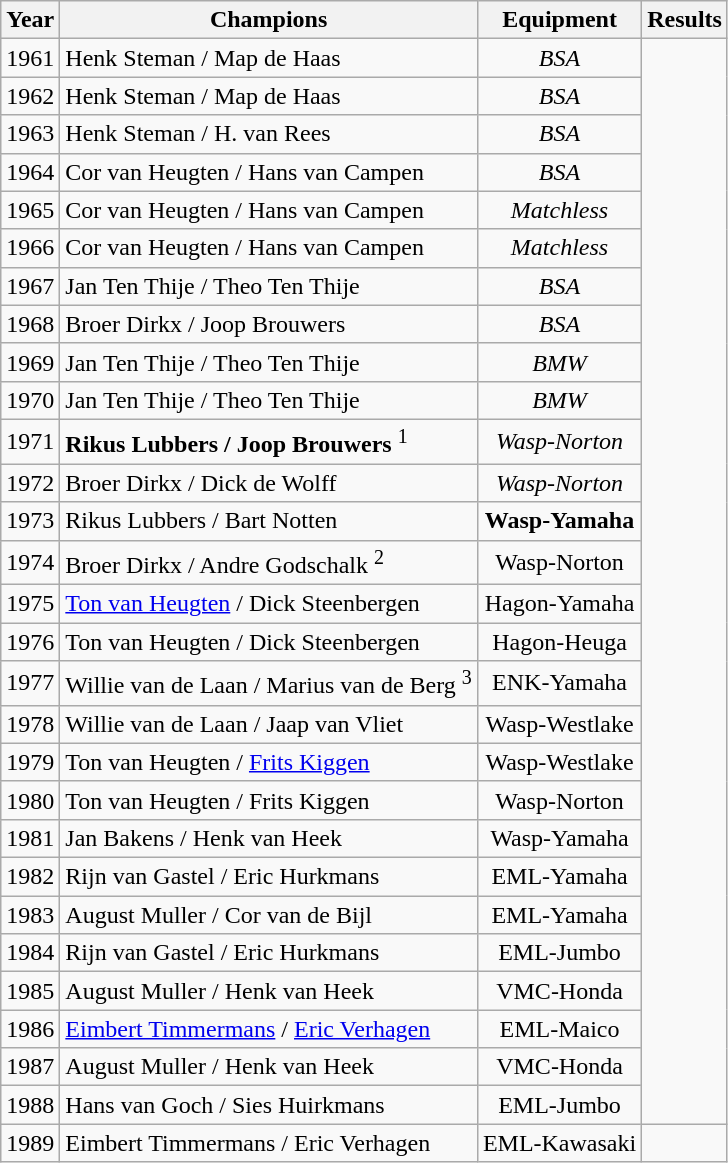<table class="wikitable" style="display:inline-table;">
<tr>
<th>Year</th>
<th>Champions</th>
<th>Equipment</th>
<th>Results</th>
</tr>
<tr align="center">
<td>1961</td>
<td align="left">Henk Steman / Map de Haas</td>
<td><em>BSA</em></td>
<td rowspan=28></td>
</tr>
<tr align="center">
<td>1962</td>
<td align="left">Henk Steman / Map de Haas</td>
<td><em>BSA</em></td>
</tr>
<tr align="center">
<td>1963</td>
<td align="left">Henk Steman / H. van Rees</td>
<td><em>BSA</em></td>
</tr>
<tr align="center">
<td>1964</td>
<td align="left">Cor van Heugten / Hans van Campen</td>
<td><em>BSA</em></td>
</tr>
<tr align="center">
<td>1965</td>
<td align="left">Cor van Heugten / Hans van Campen</td>
<td><em>Matchless</em></td>
</tr>
<tr align="center">
<td>1966</td>
<td align="left">Cor van Heugten / Hans van Campen</td>
<td><em>Matchless</em></td>
</tr>
<tr align="center">
<td>1967</td>
<td align="left">Jan Ten Thije / Theo Ten Thije</td>
<td><em>BSA</em></td>
</tr>
<tr align="center">
<td>1968</td>
<td align="left">Broer Dirkx / Joop Brouwers</td>
<td><em>BSA</em></td>
</tr>
<tr align="center">
<td>1969</td>
<td align="left">Jan Ten Thije / Theo Ten Thije</td>
<td><em>BMW</em></td>
</tr>
<tr align="center">
<td>1970</td>
<td align="left">Jan Ten Thije / Theo Ten Thije</td>
<td><em>BMW</em></td>
</tr>
<tr align="center">
<td>1971</td>
<td align="left"><strong>Rikus Lubbers / Joop Brouwers</strong> <sup>1</sup></td>
<td><em>Wasp-Norton</em></td>
</tr>
<tr align="center">
<td>1972</td>
<td align="left">Broer Dirkx / Dick de Wolff</td>
<td><em>Wasp-Norton</em></td>
</tr>
<tr align="center">
<td>1973</td>
<td align="left">Rikus Lubbers / Bart Notten</td>
<td><strong>Wasp-Yamaha<em></td>
</tr>
<tr align="center">
<td>1974</td>
<td align="left">Broer Dirkx / Andre Godschalk <sup>2</sup></td>
<td></em>Wasp-Norton<em></td>
</tr>
<tr align="center">
<td>1975</td>
<td align="left"></strong><a href='#'>Ton van Heugten</a> / Dick Steenbergen<strong></td>
<td></em>Hagon-Yamaha<em></td>
</tr>
<tr align="center">
<td>1976</td>
<td align="left">Ton van Heugten / Dick Steenbergen</td>
<td></em>Hagon-Heuga<em></td>
</tr>
<tr align="center">
<td>1977</td>
<td align="left">Willie van de Laan / Marius van de Berg <sup>3</sup></td>
<td></em>ENK-Yamaha<em></td>
</tr>
<tr align="center">
<td>1978</td>
<td align="left">Willie van de Laan / Jaap van Vliet</td>
<td></em>Wasp-Westlake<em></td>
</tr>
<tr align="center">
<td>1979</td>
<td align="left">Ton van Heugten / <a href='#'>Frits Kiggen</a></td>
<td></em>Wasp-Westlake<em></td>
</tr>
<tr align="center">
<td>1980</td>
<td align="left">Ton van Heugten / Frits Kiggen</td>
<td></em>Wasp-Norton<em></td>
</tr>
<tr align="center">
<td>1981</td>
<td align="left">Jan Bakens / Henk van Heek</td>
<td></em>Wasp-Yamaha<em></td>
</tr>
<tr align="center">
<td>1982</td>
<td align="left">Rijn van Gastel / Eric Hurkmans</td>
<td></em>EML-Yamaha<em></td>
</tr>
<tr align="center">
<td>1983</td>
<td align="left">August Muller / Cor van de Bijl</td>
<td></em>EML-Yamaha<em></td>
</tr>
<tr align="center">
<td>1984</td>
<td align="left">Rijn van Gastel / Eric Hurkmans</td>
<td></em>EML-Jumbo<em></td>
</tr>
<tr align="center">
<td>1985</td>
<td align="left">August Muller / Henk van Heek</td>
<td></em>VMC-Honda<em></td>
</tr>
<tr align="center">
<td>1986</td>
<td align="left"><a href='#'>Eimbert Timmermans</a> / <a href='#'>Eric Verhagen</a></td>
<td></em>EML-Maico<em></td>
</tr>
<tr align="center">
<td>1987</td>
<td align="left">August Muller / Henk van Heek</td>
<td></em>VMC-Honda<em></td>
</tr>
<tr align="center">
<td>1988</td>
<td align="left">Hans van Goch / Sies Huirkmans</td>
<td></em>EML-Jumbo<em></td>
</tr>
<tr>
<td>1989</td>
<td>Eimbert Timmermans / Eric Verhagen</td>
<td></em>EML-Kawasaki<em></td>
<td></td>
</tr>
</table>
